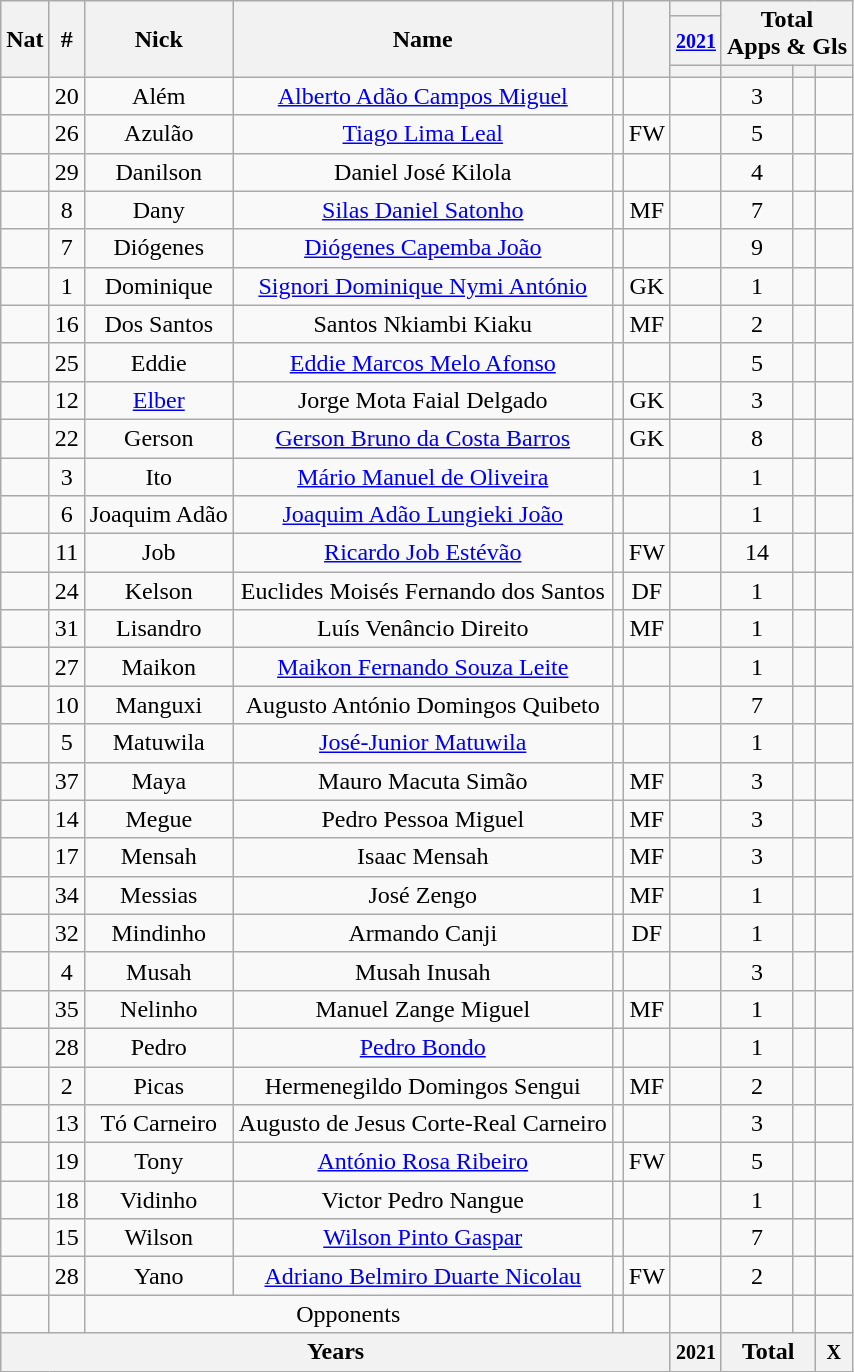<table class="wikitable plainrowheaders sortable" style="text-align:center">
<tr>
<th scope="col" rowspan="3">Nat</th>
<th scope="col" rowspan="3">#</th>
<th scope="col" rowspan="3">Nick</th>
<th scope="col" rowspan="3">Name</th>
<th scope="col" rowspan="3"></th>
<th scope="col" rowspan="3"></th>
<th colspan="1"><small></small></th>
<th colspan="3" rowspan="2">Total<br>Apps & Gls</th>
</tr>
<tr>
<th colspan="1"><small><a href='#'>2021</a></small></th>
</tr>
<tr>
<th scope="col" rowspan="1"><sup></sup></th>
<th scope="col" rowspan="1"><sup></sup></th>
<th scope="col" rowspan="1"><sup></sup></th>
<th scope="col" rowspan="1"><sup></sup></th>
</tr>
<tr>
<td></td>
<td>20</td>
<td data-sort-value="Alem">Além</td>
<td><a href='#'>Alberto Adão Campos Miguel</a></td>
<td></td>
<td data-sort-value="3"></td>
<td></td>
<td>3</td>
<td></td>
<td></td>
</tr>
<tr>
<td></td>
<td>26</td>
<td>Azulão</td>
<td><a href='#'>Tiago Lima Leal</a></td>
<td></td>
<td data-sort-value="4">FW</td>
<td></td>
<td>5</td>
<td></td>
<td></td>
</tr>
<tr>
<td></td>
<td>29</td>
<td>Danilson</td>
<td>Daniel José Kilola</td>
<td></td>
<td data-sort-value="2"></td>
<td></td>
<td>4</td>
<td></td>
<td></td>
</tr>
<tr>
<td></td>
<td data-sort-value="08">8</td>
<td>Dany</td>
<td><a href='#'>Silas Daniel Satonho</a></td>
<td></td>
<td data-sort-value="3">MF</td>
<td></td>
<td>7</td>
<td></td>
<td></td>
</tr>
<tr>
<td></td>
<td data-sort-value="07">7</td>
<td>Diógenes</td>
<td><a href='#'>Diógenes Capemba João</a></td>
<td></td>
<td data-sort-value="2"></td>
<td></td>
<td>9</td>
<td></td>
<td></td>
</tr>
<tr>
<td></td>
<td data-sort-value="01">1</td>
<td>Dominique</td>
<td><a href='#'>Signori Dominique Nymi António</a></td>
<td></td>
<td data-sort-value="1">GK</td>
<td></td>
<td>1</td>
<td></td>
<td></td>
</tr>
<tr>
<td></td>
<td>16</td>
<td>Dos Santos</td>
<td>Santos Nkiambi Kiaku</td>
<td></td>
<td data-sort-value="3">MF</td>
<td></td>
<td>2</td>
<td></td>
<td></td>
</tr>
<tr>
<td></td>
<td>25</td>
<td>Eddie</td>
<td><a href='#'>Eddie Marcos Melo Afonso</a></td>
<td></td>
<td data-sort-value="2"></td>
<td></td>
<td>5</td>
<td></td>
<td></td>
</tr>
<tr>
<td></td>
<td>12</td>
<td><a href='#'>Elber</a></td>
<td>Jorge Mota Faial Delgado</td>
<td></td>
<td data-sort-value="1">GK</td>
<td></td>
<td>3</td>
<td></td>
<td></td>
</tr>
<tr>
<td></td>
<td>22</td>
<td>Gerson</td>
<td><a href='#'>Gerson Bruno da Costa Barros</a></td>
<td></td>
<td data-sort-value="1">GK</td>
<td></td>
<td>8</td>
<td></td>
<td></td>
</tr>
<tr>
<td></td>
<td data-sort-value="03">3</td>
<td>Ito</td>
<td data-sort-value="Mario M"><a href='#'>Mário Manuel de Oliveira</a></td>
<td></td>
<td data-sort-value="3"></td>
<td></td>
<td>1</td>
<td></td>
<td></td>
</tr>
<tr>
<td></td>
<td data-sort-value="06">6</td>
<td>Joaquim Adão</td>
<td><a href='#'>Joaquim Adão Lungieki João</a></td>
<td></td>
<td data-sort-value="3"></td>
<td></td>
<td>1</td>
<td></td>
<td></td>
</tr>
<tr>
<td></td>
<td>11</td>
<td>Job</td>
<td><a href='#'>Ricardo Job Estévão</a></td>
<td></td>
<td data-sort-value="4">FW</td>
<td></td>
<td>14</td>
<td></td>
<td></td>
</tr>
<tr>
<td></td>
<td>24</td>
<td>Kelson</td>
<td>Euclides Moisés Fernando dos Santos</td>
<td></td>
<td data-sort-value="2">DF</td>
<td></td>
<td>1</td>
<td></td>
<td></td>
</tr>
<tr>
<td></td>
<td>31</td>
<td>Lisandro</td>
<td>Luís Venâncio Direito</td>
<td></td>
<td data-sort-value="3">MF</td>
<td></td>
<td>1</td>
<td></td>
<td></td>
</tr>
<tr>
<td></td>
<td>27</td>
<td>Maikon</td>
<td><a href='#'>Maikon Fernando Souza Leite</a></td>
<td></td>
<td data-sort-value="3"></td>
<td></td>
<td>1</td>
<td></td>
<td></td>
</tr>
<tr>
<td></td>
<td>10</td>
<td>Manguxi</td>
<td>Augusto António Domingos Quibeto</td>
<td></td>
<td data-sort-value="3"></td>
<td></td>
<td>7</td>
<td></td>
<td></td>
</tr>
<tr>
<td></td>
<td data-sort-value="05">5</td>
<td>Matuwila</td>
<td><a href='#'>José-Junior Matuwila</a></td>
<td></td>
<td data-sort-value="2"></td>
<td></td>
<td>1</td>
<td></td>
<td></td>
</tr>
<tr>
<td></td>
<td>37</td>
<td>Maya</td>
<td>Mauro Macuta Simão</td>
<td></td>
<td data-sort-value="3">MF</td>
<td></td>
<td>3</td>
<td></td>
<td></td>
</tr>
<tr>
<td></td>
<td>14</td>
<td>Megue</td>
<td>Pedro Pessoa Miguel</td>
<td></td>
<td data-sort-value="3">MF</td>
<td></td>
<td>3</td>
<td></td>
<td></td>
</tr>
<tr>
<td></td>
<td>17</td>
<td>Mensah</td>
<td>Isaac Mensah</td>
<td></td>
<td data-sort-value="3">MF</td>
<td></td>
<td>3</td>
<td></td>
<td></td>
</tr>
<tr>
<td></td>
<td>34</td>
<td>Messias</td>
<td>José Zengo</td>
<td></td>
<td data-sort-value="3">MF</td>
<td></td>
<td>1</td>
<td></td>
<td></td>
</tr>
<tr>
<td></td>
<td>32</td>
<td>Mindinho</td>
<td>Armando Canji</td>
<td></td>
<td data-sort-value="2">DF</td>
<td></td>
<td>1</td>
<td></td>
<td></td>
</tr>
<tr>
<td></td>
<td data-sort-value="04">4</td>
<td>Musah</td>
<td>Musah Inusah</td>
<td></td>
<td data-sort-value="2"></td>
<td></td>
<td>3</td>
<td></td>
<td></td>
</tr>
<tr>
<td></td>
<td>35</td>
<td>Nelinho</td>
<td>Manuel Zange Miguel</td>
<td></td>
<td data-sort-value="3">MF</td>
<td></td>
<td>1</td>
<td></td>
<td></td>
</tr>
<tr>
<td></td>
<td>28</td>
<td>Pedro</td>
<td><a href='#'>Pedro Bondo</a></td>
<td></td>
<td data-sort-value="2"></td>
<td></td>
<td>1</td>
<td></td>
<td></td>
</tr>
<tr>
<td></td>
<td data-sort-value="02">2</td>
<td>Picas</td>
<td>Hermenegildo Domingos Sengui</td>
<td></td>
<td data-sort-value="3">MF</td>
<td></td>
<td>2</td>
<td></td>
<td></td>
</tr>
<tr>
<td></td>
<td>13</td>
<td data-sort-value="To C">Tó Carneiro</td>
<td>Augusto de Jesus Corte-Real Carneiro</td>
<td></td>
<td data-sort-value="2"></td>
<td></td>
<td>3</td>
<td></td>
<td></td>
</tr>
<tr>
<td></td>
<td>19</td>
<td>Tony</td>
<td><a href='#'>António Rosa Ribeiro</a></td>
<td></td>
<td data-sort-value="4">FW</td>
<td></td>
<td>5</td>
<td></td>
<td></td>
</tr>
<tr>
<td></td>
<td>18</td>
<td>Vidinho</td>
<td>Victor Pedro Nangue</td>
<td></td>
<td data-sort-value="2"></td>
<td></td>
<td>1</td>
<td></td>
<td></td>
</tr>
<tr>
<td></td>
<td>15</td>
<td>Wilson</td>
<td><a href='#'>Wilson Pinto Gaspar</a></td>
<td></td>
<td data-sort-value="2"></td>
<td></td>
<td>7</td>
<td></td>
<td></td>
</tr>
<tr>
<td></td>
<td>28</td>
<td>Yano</td>
<td><a href='#'>Adriano Belmiro Duarte Nicolau</a></td>
<td></td>
<td data-sort-value="4">FW</td>
<td></td>
<td>2</td>
<td></td>
<td></td>
</tr>
<tr>
<td></td>
<td></td>
<td colspan=2 data-sort-value="zz">Opponents</td>
<td></td>
<td></td>
<td></td>
<td></td>
<td></td>
<td></td>
</tr>
<tr>
<th colspan=6>Years</th>
<th><small>2021</small></th>
<th colspan=2>Total</th>
<th><small>X</small></th>
</tr>
</table>
